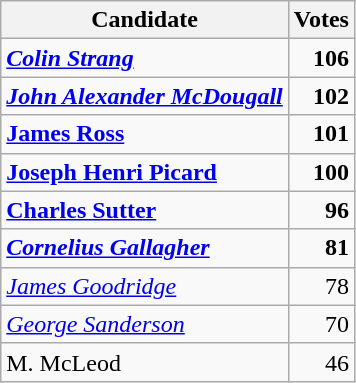<table class="wikitable">
<tr>
<th>Candidate</th>
<th>Votes</th>
</tr>
<tr>
<td><strong><em><a href='#'>Colin Strang</a></em></strong></td>
<td align="right"><strong>106</strong></td>
</tr>
<tr>
<td><strong><em><a href='#'>John Alexander McDougall</a></em></strong></td>
<td align="right"><strong>102</strong></td>
</tr>
<tr>
<td><strong><a href='#'>James Ross</a></strong></td>
<td align="right"><strong>101</strong></td>
</tr>
<tr>
<td><strong><a href='#'>Joseph Henri Picard</a></strong></td>
<td align="right"><strong>100</strong></td>
</tr>
<tr>
<td><strong><a href='#'>Charles Sutter</a></strong></td>
<td align="right"><strong>96</strong></td>
</tr>
<tr>
<td><strong><em><a href='#'>Cornelius Gallagher</a></em></strong></td>
<td align="right"><strong>81</strong></td>
</tr>
<tr>
<td><em><a href='#'>James Goodridge</a></em></td>
<td align="right">78</td>
</tr>
<tr>
<td><em><a href='#'>George Sanderson</a></em></td>
<td align="right">70</td>
</tr>
<tr>
<td>M. McLeod</td>
<td align="right">46</td>
</tr>
</table>
